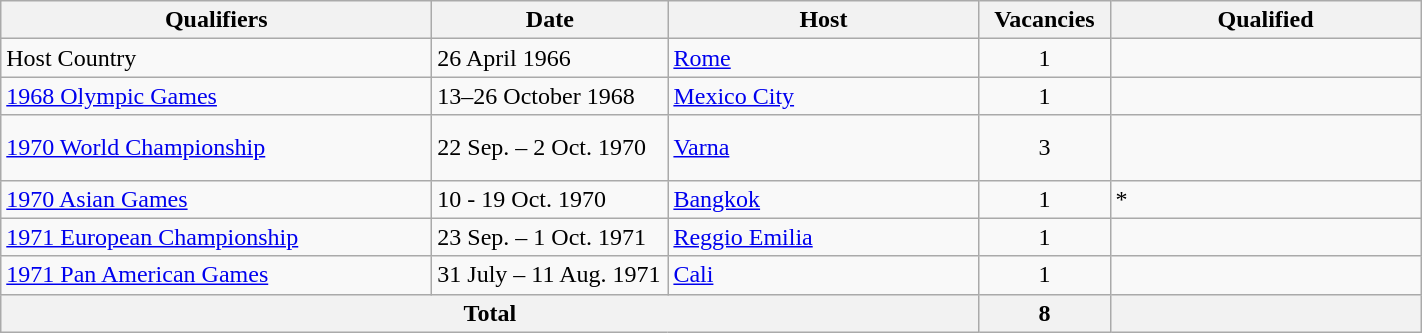<table class="wikitable">
<tr>
<th width=280>Qualifiers</th>
<th width=150>Date</th>
<th width=200>Host</th>
<th width=80>Vacancies</th>
<th width=200>Qualified</th>
</tr>
<tr>
<td>Host Country</td>
<td>26 April 1966</td>
<td> <a href='#'>Rome</a></td>
<td align="center">1</td>
<td></td>
</tr>
<tr>
<td><a href='#'>1968 Olympic Games</a></td>
<td>13–26 October 1968</td>
<td> <a href='#'>Mexico City</a></td>
<td align="center">1</td>
<td></td>
</tr>
<tr>
<td><a href='#'>1970 World Championship</a></td>
<td>22 Sep. – 2 Oct. 1970</td>
<td> <a href='#'>Varna</a></td>
<td align="center">3</td>
<td><br><br></td>
</tr>
<tr>
<td><a href='#'>1970 Asian Games</a></td>
<td>10 - 19 Oct. 1970</td>
<td><a href='#'>Bangkok</a></td>
<td align="center">1</td>
<td>*</td>
</tr>
<tr>
<td><a href='#'>1971 European Championship</a></td>
<td>23 Sep. – 1 Oct. 1971</td>
<td> <a href='#'>Reggio Emilia</a></td>
<td align="center">1</td>
<td></td>
</tr>
<tr>
<td><a href='#'>1971 Pan American Games</a></td>
<td>31 July – 11 Aug. 1971</td>
<td> <a href='#'>Cali</a></td>
<td align="center">1</td>
<td></td>
</tr>
<tr>
<th colspan="3">Total</th>
<th>8</th>
<th></th>
</tr>
</table>
